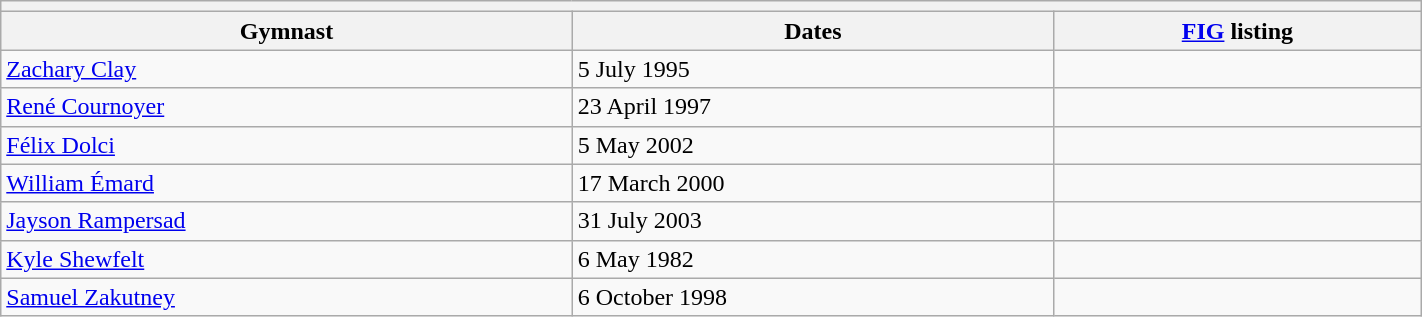<table class="wikitable mw-collapsible mw-collapsed" width="75%">
<tr>
<th colspan="3"></th>
</tr>
<tr>
<th>Gymnast</th>
<th>Dates</th>
<th><a href='#'>FIG</a> listing</th>
</tr>
<tr>
<td><a href='#'>Zachary Clay</a></td>
<td>5 July 1995</td>
<td></td>
</tr>
<tr>
<td><a href='#'>René Cournoyer</a></td>
<td>23 April 1997</td>
<td></td>
</tr>
<tr>
<td><a href='#'>Félix Dolci</a></td>
<td>5 May 2002</td>
<td></td>
</tr>
<tr>
<td><a href='#'>William Émard</a></td>
<td>17 March 2000</td>
<td></td>
</tr>
<tr>
<td><a href='#'>Jayson Rampersad</a></td>
<td>31 July 2003</td>
<td></td>
</tr>
<tr>
<td><a href='#'>Kyle Shewfelt</a></td>
<td>6 May 1982</td>
<td></td>
</tr>
<tr>
<td><a href='#'>Samuel Zakutney</a></td>
<td>6 October 1998</td>
<td></td>
</tr>
</table>
